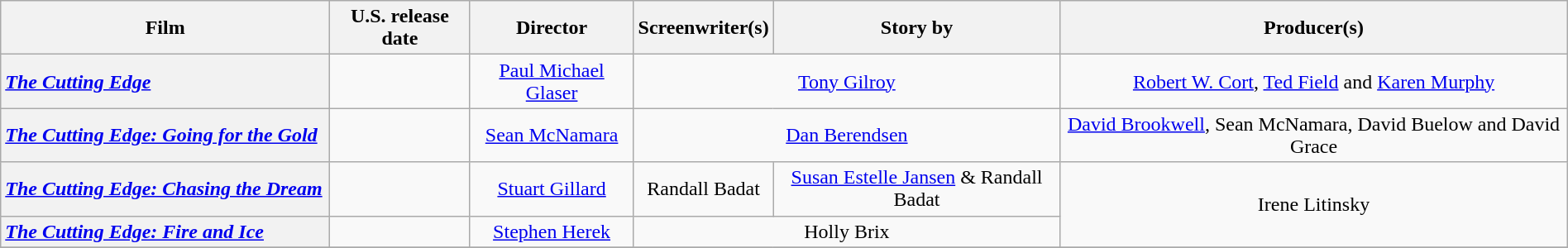<table class="wikitable plainrowheaders" style="text-align:center" width=100%>
<tr>
<th scope="col" style="width:21%;">Film</th>
<th scope="col">U.S. release date</th>
<th scope="col">Director</th>
<th scope="col">Screenwriter(s)</th>
<th scope="col">Story by</th>
<th scope="col">Producer(s)</th>
</tr>
<tr>
<th scope="row" style="text-align:left"><em><a href='#'>The Cutting Edge</a></em></th>
<td style="text-align:center"></td>
<td><a href='#'>Paul Michael Glaser</a></td>
<td colspan="2"><a href='#'>Tony Gilroy</a></td>
<td><a href='#'>Robert W. Cort</a>, <a href='#'>Ted Field</a> and <a href='#'>Karen Murphy</a></td>
</tr>
<tr>
<th scope="row" style="text-align:left"><em><a href='#'>The Cutting Edge: Going for the Gold</a></em></th>
<td style="text-align:center"></td>
<td><a href='#'>Sean McNamara</a></td>
<td colspan="2"><a href='#'>Dan Berendsen</a></td>
<td><a href='#'>David Brookwell</a>, Sean McNamara, David Buelow and David Grace</td>
</tr>
<tr>
<th scope="row" style="text-align:left"><em><a href='#'>The Cutting Edge: Chasing the Dream</a></em></th>
<td style="text-align:center"></td>
<td><a href='#'>Stuart Gillard</a></td>
<td>Randall Badat</td>
<td><a href='#'>Susan Estelle Jansen</a> & Randall Badat</td>
<td rowspan="2">Irene Litinsky</td>
</tr>
<tr>
<th scope="row" style="text-align:left"><em><a href='#'>The Cutting Edge: Fire and Ice</a></em></th>
<td style="text-align:center"></td>
<td><a href='#'>Stephen Herek</a></td>
<td colspan="2">Holly Brix</td>
</tr>
<tr>
</tr>
</table>
